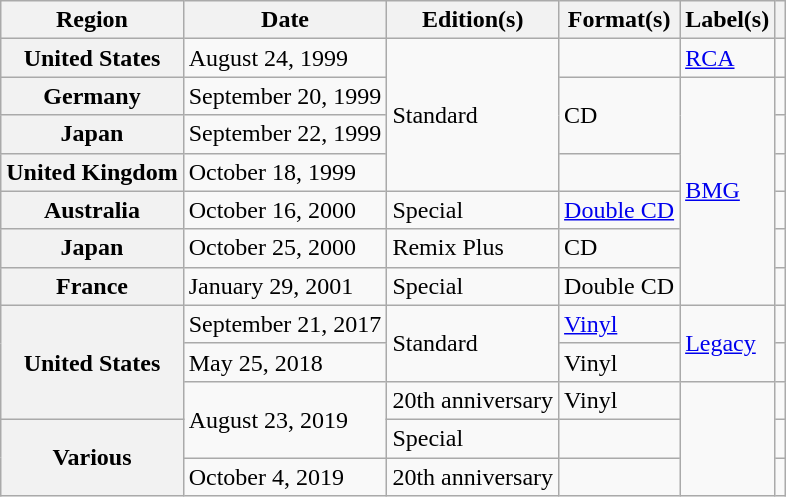<table class="wikitable sortable plainrowheaders">
<tr>
<th scope="col">Region</th>
<th scope="col">Date</th>
<th scope="col">Edition(s)</th>
<th scope="col">Format(s)</th>
<th scope="col">Label(s)</th>
<th scope="col"></th>
</tr>
<tr>
<th scope="row">United States</th>
<td>August 24, 1999</td>
<td rowspan="4">Standard</td>
<td></td>
<td><a href='#'>RCA</a></td>
<td></td>
</tr>
<tr>
<th scope="row">Germany</th>
<td>September 20, 1999</td>
<td rowspan="2">CD</td>
<td rowspan="6"><a href='#'>BMG</a></td>
<td></td>
</tr>
<tr>
<th scope="row">Japan</th>
<td>September 22, 1999</td>
<td></td>
</tr>
<tr>
<th scope="row">United Kingdom</th>
<td>October 18, 1999</td>
<td></td>
<td></td>
</tr>
<tr>
<th scope="row">Australia</th>
<td>October 16, 2000</td>
<td>Special</td>
<td><a href='#'>Double CD</a></td>
<td></td>
</tr>
<tr>
<th scope="row">Japan</th>
<td>October 25, 2000</td>
<td>Remix Plus</td>
<td>CD</td>
<td></td>
</tr>
<tr>
<th scope="row">France</th>
<td>January 29, 2001</td>
<td>Special</td>
<td>Double CD</td>
<td></td>
</tr>
<tr>
<th scope="row" rowspan="3">United States</th>
<td>September 21, 2017</td>
<td rowspan="2">Standard</td>
<td><a href='#'>Vinyl</a> </td>
<td rowspan="2"><a href='#'>Legacy</a></td>
<td></td>
</tr>
<tr>
<td>May 25, 2018</td>
<td>Vinyl </td>
<td></td>
</tr>
<tr>
<td rowspan="2">August 23, 2019</td>
<td>20th anniversary</td>
<td>Vinyl </td>
<td rowspan="3"></td>
<td></td>
</tr>
<tr>
<th scope="row" rowspan="2">Various</th>
<td>Special</td>
<td></td>
<td></td>
</tr>
<tr>
<td>October 4, 2019</td>
<td>20th anniversary</td>
<td></td>
<td></td>
</tr>
</table>
